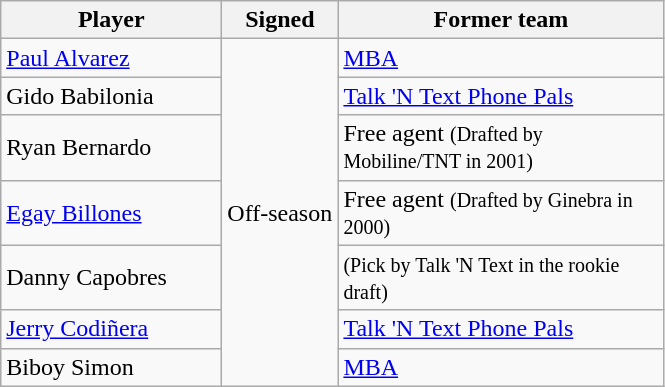<table class="wikitable sortable sortable">
<tr>
<th style="width:140px"><strong>Player</strong></th>
<th style="width:70px"><strong>Signed</strong></th>
<th style="width:210px"><strong>Former team</strong></th>
</tr>
<tr>
<td><a href='#'>Paul Alvarez</a></td>
<td rowspan="7">Off-season</td>
<td><a href='#'>MBA</a></td>
</tr>
<tr>
<td>Gido Babilonia</td>
<td><a href='#'>Talk 'N Text Phone Pals</a></td>
</tr>
<tr>
<td>Ryan Bernardo</td>
<td>Free agent <small>(Drafted by Mobiline/TNT in 2001)</small></td>
</tr>
<tr>
<td><a href='#'>Egay Billones</a></td>
<td>Free agent <small>(Drafted by Ginebra in 2000)</small></td>
</tr>
<tr>
<td>Danny Capobres</td>
<td><small>(Pick by Talk 'N Text in the rookie draft)</small></td>
</tr>
<tr>
<td><a href='#'>Jerry Codiñera</a></td>
<td><a href='#'>Talk 'N Text Phone Pals</a></td>
</tr>
<tr>
<td>Biboy Simon</td>
<td><a href='#'>MBA</a></td>
</tr>
</table>
